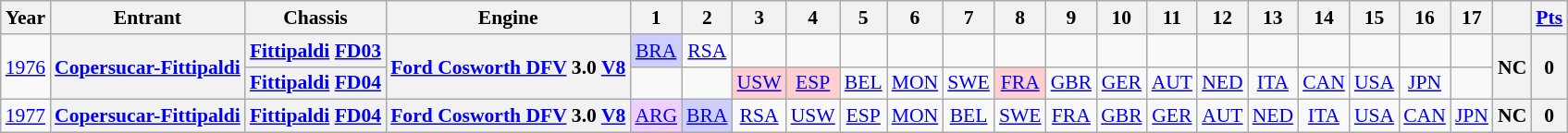<table class="wikitable" style="text-align:center; font-size:90%">
<tr>
<th>Year</th>
<th>Entrant</th>
<th>Chassis</th>
<th>Engine</th>
<th>1</th>
<th>2</th>
<th>3</th>
<th>4</th>
<th>5</th>
<th>6</th>
<th>7</th>
<th>8</th>
<th>9</th>
<th>10</th>
<th>11</th>
<th>12</th>
<th>13</th>
<th>14</th>
<th>15</th>
<th>16</th>
<th>17</th>
<th></th>
<th><a href='#'>Pts</a></th>
</tr>
<tr>
<td rowspan=2><a href='#'>1976</a></td>
<th rowspan=2><a href='#'>Copersucar-Fittipaldi</a></th>
<th><a href='#'>Fittipaldi</a> <a href='#'>FD03</a></th>
<th rowspan=2><a href='#'>Ford Cosworth DFV</a> 3.0 <a href='#'>V8</a></th>
<td style="background:#CFCFFF;"><a href='#'>BRA</a><br></td>
<td><a href='#'>RSA</a></td>
<td></td>
<td></td>
<td></td>
<td></td>
<td></td>
<td></td>
<td></td>
<td></td>
<td></td>
<td></td>
<td></td>
<td></td>
<td></td>
<td></td>
<td></td>
<th rowspan=2>NC</th>
<th rowspan=2>0</th>
</tr>
<tr>
<th><a href='#'>Fittipaldi</a> <a href='#'>FD04</a></th>
<td></td>
<td></td>
<td style="background:#FFCFCF;"><a href='#'>USW</a><br></td>
<td style="background:#FFCFCF;"><a href='#'>ESP</a><br></td>
<td><a href='#'>BEL</a></td>
<td><a href='#'>MON</a></td>
<td><a href='#'>SWE</a></td>
<td style="background:#FFCFCF;"><a href='#'>FRA</a><br></td>
<td><a href='#'>GBR</a></td>
<td><a href='#'>GER</a></td>
<td><a href='#'>AUT</a></td>
<td><a href='#'>NED</a></td>
<td><a href='#'>ITA</a></td>
<td><a href='#'>CAN</a></td>
<td><a href='#'>USA</a></td>
<td><a href='#'>JPN</a></td>
<td></td>
</tr>
<tr>
<td><a href='#'>1977</a></td>
<th><a href='#'>Copersucar-Fittipaldi</a></th>
<th><a href='#'>Fittipaldi</a> <a href='#'>FD04</a></th>
<th><a href='#'>Ford Cosworth DFV</a> 3.0 <a href='#'>V8</a></th>
<td style="background:#EFCFFF;"><a href='#'>ARG</a><br></td>
<td style="background:#CFCFFF;"><a href='#'>BRA</a><br></td>
<td><a href='#'>RSA</a></td>
<td><a href='#'>USW</a></td>
<td><a href='#'>ESP</a></td>
<td><a href='#'>MON</a></td>
<td><a href='#'>BEL</a></td>
<td><a href='#'>SWE</a></td>
<td><a href='#'>FRA</a></td>
<td><a href='#'>GBR</a></td>
<td><a href='#'>GER</a></td>
<td><a href='#'>AUT</a></td>
<td><a href='#'>NED</a></td>
<td><a href='#'>ITA</a></td>
<td><a href='#'>USA</a></td>
<td><a href='#'>CAN</a></td>
<td><a href='#'>JPN</a></td>
<th>NC</th>
<th>0</th>
</tr>
</table>
